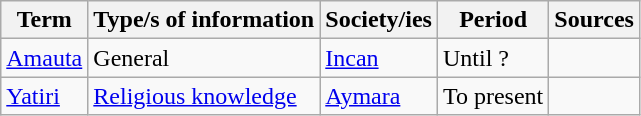<table class="wikitable">
<tr>
<th>Term</th>
<th>Type/s of information</th>
<th>Society/ies</th>
<th>Period</th>
<th>Sources</th>
</tr>
<tr>
<td><a href='#'>Amauta</a></td>
<td>General</td>
<td><a href='#'>Incan</a></td>
<td>Until ?</td>
<td></td>
</tr>
<tr>
<td><a href='#'>Yatiri</a></td>
<td><a href='#'>Religious knowledge</a></td>
<td><a href='#'>Aymara</a></td>
<td>To present</td>
<td></td>
</tr>
</table>
